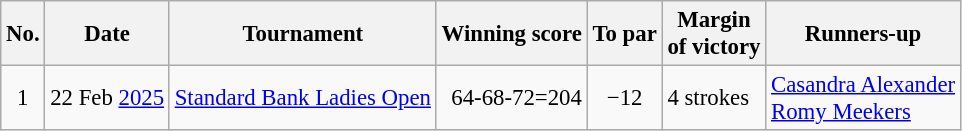<table class="wikitable" style="font-size:95%;">
<tr>
<th>No.</th>
<th>Date</th>
<th>Tournament</th>
<th>Winning score</th>
<th>To par</th>
<th>Margin<br>of victory</th>
<th>Runners-up</th>
</tr>
<tr>
<td align=center>1</td>
<td align=right>22 Feb <a href='#'>2025</a></td>
<td><a href='#'>Standard Bank Ladies Open</a></td>
<td align=right>64-68-72=204</td>
<td align=center>−12</td>
<td>4 strokes</td>
<td> <a href='#'>Casandra Alexander</a><br> <a href='#'>Romy Meekers</a></td>
</tr>
</table>
